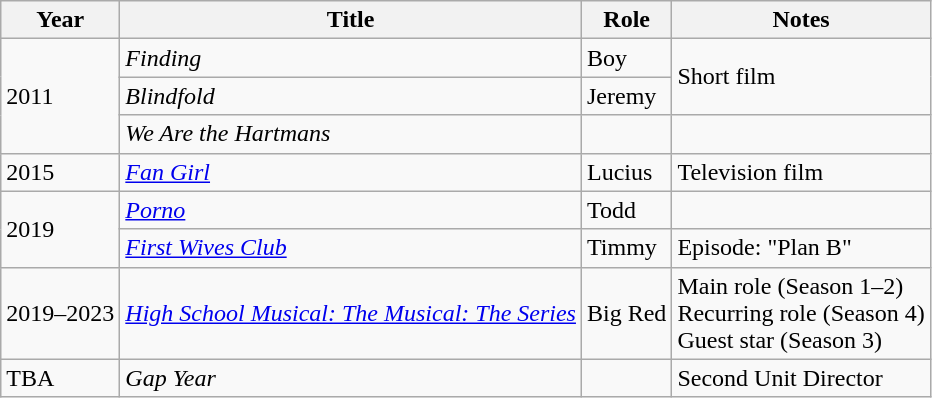<table class="wikitable sortable">
<tr>
<th>Year</th>
<th>Title</th>
<th>Role</th>
<th class="unsortable">Notes</th>
</tr>
<tr>
<td rowspan=3>2011</td>
<td><em>Finding</em></td>
<td>Boy</td>
<td rowspan=2>Short film</td>
</tr>
<tr>
<td><em>Blindfold</em></td>
<td>Jeremy</td>
</tr>
<tr>
<td><em>We Are the Hartmans</em></td>
<td></td>
<td></td>
</tr>
<tr>
<td>2015</td>
<td><em><a href='#'>Fan Girl</a></em></td>
<td>Lucius</td>
<td>Television film</td>
</tr>
<tr>
<td rowspan=2>2019</td>
<td><em><a href='#'>Porno</a></em></td>
<td>Todd</td>
<td></td>
</tr>
<tr>
<td><em><a href='#'>First Wives Club</a></em></td>
<td>Timmy</td>
<td>Episode: "Plan B"</td>
</tr>
<tr>
<td>2019–2023</td>
<td><em><a href='#'>High School Musical: The Musical: The Series</a></em></td>
<td>Big Red</td>
<td>Main role (Season 1–2)<br>Recurring role (Season 4)<br>Guest star (Season 3)</td>
</tr>
<tr>
<td>TBA</td>
<td><em>Gap Year</em></td>
<td></td>
<td>Second Unit Director</td>
</tr>
</table>
